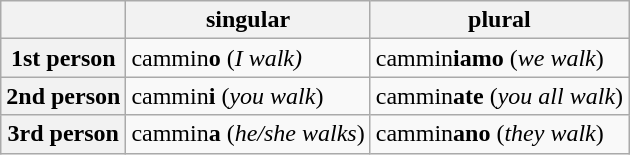<table class="wikitable">
<tr>
<th></th>
<th>singular</th>
<th>plural</th>
</tr>
<tr>
<th>1st person</th>
<td>cammin<strong>o</strong> (<em>I walk)</em></td>
<td>cammin<strong>iamo</strong> (<em>we walk</em>)</td>
</tr>
<tr>
<th>2nd person</th>
<td>cammin<strong>i</strong> (<em>you walk</em>)</td>
<td>cammin<strong>ate</strong> (<em>you all walk</em>)</td>
</tr>
<tr>
<th>3rd person</th>
<td>cammin<strong>a</strong> (<em>he/she walks</em>)</td>
<td>cammin<strong>ano</strong> (<em>they walk</em>)</td>
</tr>
</table>
